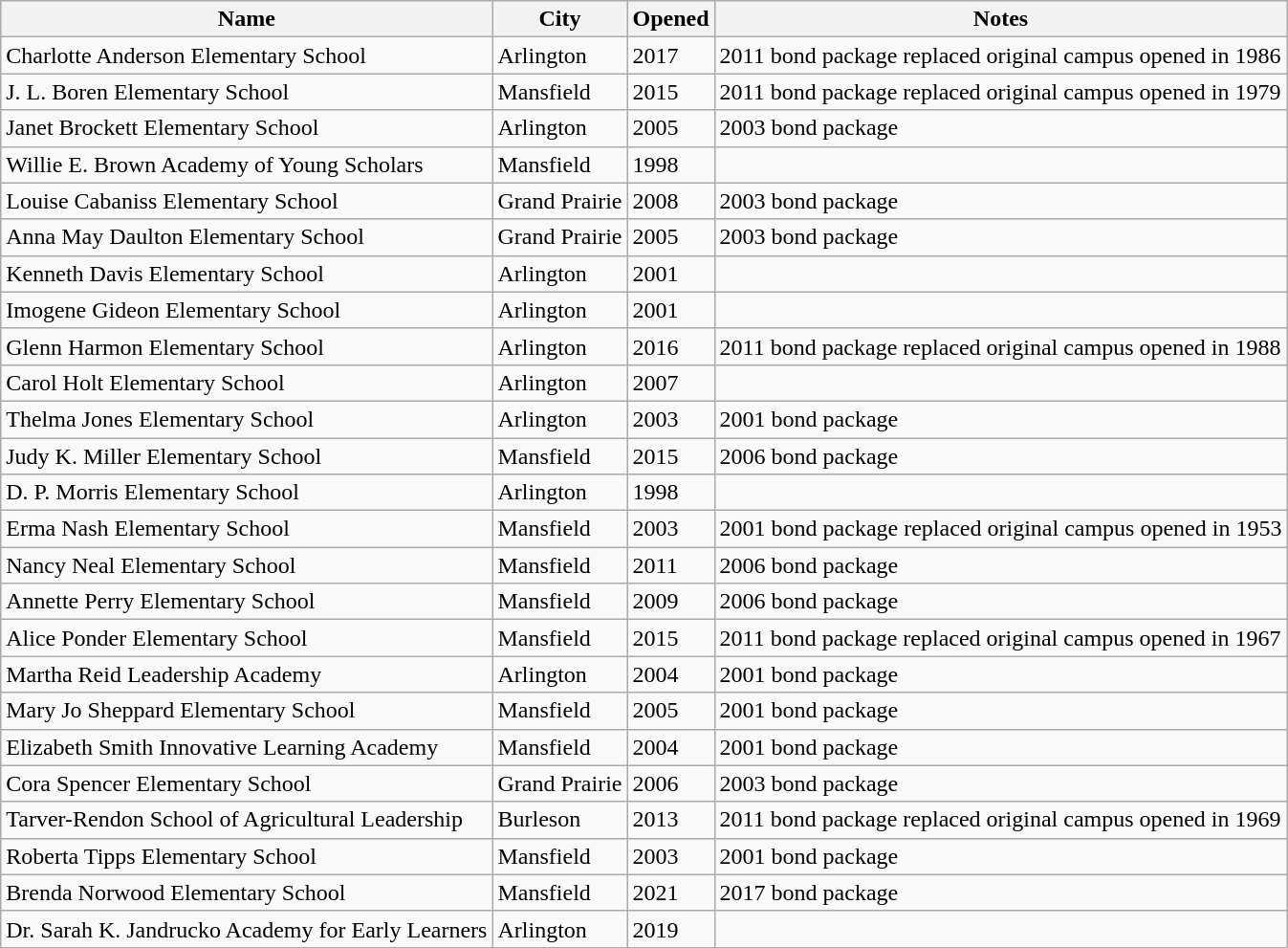<table class="wikitable sortable" align="left" style="margin:auto;">
<tr>
<th>Name</th>
<th>City</th>
<th>Opened</th>
<th>Notes</th>
</tr>
<tr>
<td>Charlotte Anderson Elementary School</td>
<td>Arlington</td>
<td>2017</td>
<td>2011 bond package replaced original campus opened in 1986</td>
</tr>
<tr>
<td>J. L. Boren Elementary School</td>
<td>Mansfield</td>
<td>2015</td>
<td>2011 bond package replaced original campus opened in 1979</td>
</tr>
<tr>
<td>Janet Brockett Elementary School</td>
<td>Arlington</td>
<td>2005</td>
<td>2003 bond package</td>
</tr>
<tr>
<td>Willie E. Brown Academy of Young Scholars</td>
<td>Mansfield</td>
<td>1998</td>
<td></td>
</tr>
<tr>
<td>Louise Cabaniss Elementary School</td>
<td>Grand Prairie</td>
<td>2008</td>
<td>2003 bond package</td>
</tr>
<tr>
<td>Anna May Daulton Elementary School</td>
<td>Grand Prairie</td>
<td>2005</td>
<td>2003 bond package</td>
</tr>
<tr>
<td>Kenneth Davis Elementary School</td>
<td>Arlington</td>
<td>2001</td>
<td></td>
</tr>
<tr>
<td>Imogene Gideon Elementary School</td>
<td>Arlington</td>
<td>2001</td>
<td></td>
</tr>
<tr>
<td>Glenn Harmon Elementary School</td>
<td>Arlington</td>
<td>2016</td>
<td>2011 bond package replaced original campus opened in 1988</td>
</tr>
<tr>
<td>Carol Holt Elementary School</td>
<td>Arlington</td>
<td>2007</td>
<td></td>
</tr>
<tr>
<td>Thelma Jones Elementary School</td>
<td>Arlington</td>
<td>2003</td>
<td>2001 bond package</td>
</tr>
<tr>
<td>Judy K. Miller Elementary School</td>
<td>Mansfield</td>
<td>2015</td>
<td>2006 bond package</td>
</tr>
<tr>
<td>D. P. Morris Elementary School</td>
<td>Arlington</td>
<td>1998</td>
<td></td>
</tr>
<tr>
<td>Erma Nash Elementary School</td>
<td>Mansfield</td>
<td>2003</td>
<td>2001 bond package replaced original campus opened in 1953</td>
</tr>
<tr>
<td>Nancy Neal Elementary School</td>
<td>Mansfield</td>
<td>2011</td>
<td>2006 bond package</td>
</tr>
<tr>
<td>Annette Perry Elementary School</td>
<td>Mansfield</td>
<td>2009</td>
<td>2006 bond package</td>
</tr>
<tr>
<td>Alice Ponder Elementary School</td>
<td>Mansfield</td>
<td>2015</td>
<td>2011 bond package replaced original campus opened in 1967</td>
</tr>
<tr>
<td>Martha Reid Leadership Academy</td>
<td>Arlington</td>
<td>2004</td>
<td>2001 bond package</td>
</tr>
<tr>
<td>Mary Jo Sheppard Elementary School</td>
<td>Mansfield</td>
<td>2005</td>
<td>2001 bond package</td>
</tr>
<tr>
<td>Elizabeth Smith Innovative Learning Academy</td>
<td>Mansfield</td>
<td>2004</td>
<td>2001 bond package</td>
</tr>
<tr>
<td>Cora Spencer Elementary School</td>
<td>Grand Prairie</td>
<td>2006</td>
<td>2003 bond package</td>
</tr>
<tr>
<td>Tarver-Rendon School of Agricultural Leadership</td>
<td>Burleson</td>
<td>2013</td>
<td>2011 bond package replaced original campus opened in 1969</td>
</tr>
<tr>
<td>Roberta Tipps Elementary School</td>
<td>Mansfield</td>
<td>2003</td>
<td>2001 bond package</td>
</tr>
<tr>
<td>Brenda Norwood Elementary School</td>
<td>Mansfield</td>
<td>2021</td>
<td>2017 bond package</td>
</tr>
<tr>
<td>Dr. Sarah K. Jandrucko Academy for Early Learners</td>
<td>Arlington</td>
<td>2019</td>
<td></td>
</tr>
</table>
